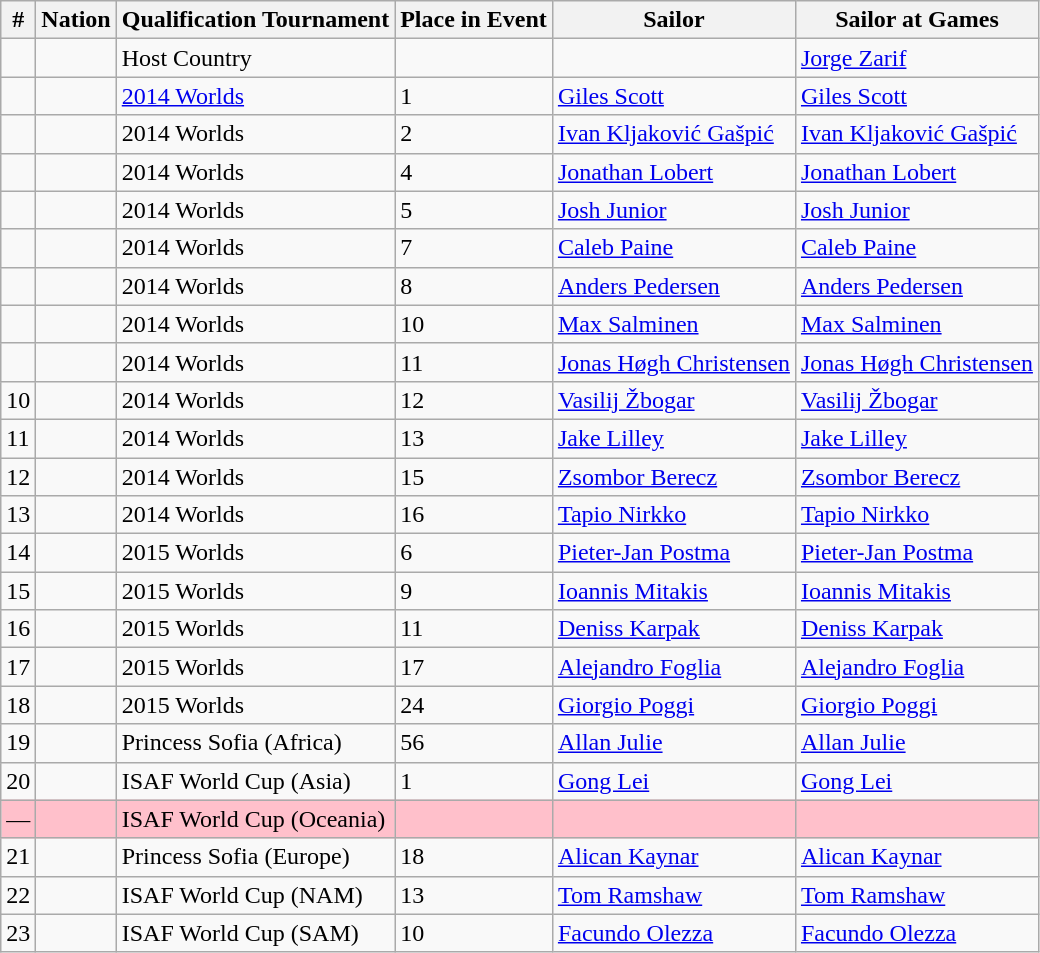<table class="sortable wikitable">
<tr>
<th>#</th>
<th>Nation</th>
<th>Qualification Tournament</th>
<th>Place in Event</th>
<th>Sailor</th>
<th>Sailor at Games</th>
</tr>
<tr>
<td></td>
<td></td>
<td>Host Country</td>
<td></td>
<td></td>
<td><a href='#'>Jorge Zarif</a></td>
</tr>
<tr>
<td></td>
<td></td>
<td><a href='#'>2014 Worlds</a></td>
<td>1</td>
<td><a href='#'>Giles Scott</a></td>
<td><a href='#'>Giles Scott</a></td>
</tr>
<tr>
<td></td>
<td></td>
<td>2014 Worlds</td>
<td>2</td>
<td><a href='#'>Ivan Kljaković Gašpić</a></td>
<td><a href='#'>Ivan Kljaković Gašpić</a></td>
</tr>
<tr>
<td></td>
<td></td>
<td>2014 Worlds</td>
<td>4</td>
<td><a href='#'>Jonathan Lobert</a></td>
<td><a href='#'>Jonathan Lobert</a></td>
</tr>
<tr>
<td></td>
<td></td>
<td>2014 Worlds</td>
<td>5</td>
<td><a href='#'>Josh Junior</a></td>
<td><a href='#'>Josh Junior</a></td>
</tr>
<tr>
<td></td>
<td></td>
<td>2014 Worlds</td>
<td>7</td>
<td><a href='#'>Caleb Paine</a></td>
<td><a href='#'>Caleb Paine</a></td>
</tr>
<tr>
<td></td>
<td></td>
<td>2014 Worlds</td>
<td>8</td>
<td><a href='#'>Anders Pedersen</a></td>
<td><a href='#'>Anders Pedersen</a></td>
</tr>
<tr>
<td></td>
<td></td>
<td>2014 Worlds</td>
<td>10</td>
<td><a href='#'>Max Salminen</a></td>
<td><a href='#'>Max Salminen</a></td>
</tr>
<tr>
<td></td>
<td></td>
<td>2014 Worlds</td>
<td>11</td>
<td><a href='#'>Jonas Høgh Christensen</a></td>
<td><a href='#'>Jonas Høgh Christensen</a></td>
</tr>
<tr>
<td>10</td>
<td></td>
<td>2014 Worlds</td>
<td>12</td>
<td><a href='#'>Vasilij Žbogar</a></td>
<td><a href='#'>Vasilij Žbogar</a></td>
</tr>
<tr>
<td>11</td>
<td></td>
<td>2014 Worlds</td>
<td>13</td>
<td><a href='#'>Jake Lilley</a></td>
<td><a href='#'>Jake Lilley</a></td>
</tr>
<tr>
<td>12</td>
<td></td>
<td>2014 Worlds</td>
<td>15</td>
<td><a href='#'>Zsombor Berecz</a></td>
<td><a href='#'>Zsombor Berecz</a></td>
</tr>
<tr>
<td>13</td>
<td></td>
<td>2014 Worlds</td>
<td>16</td>
<td><a href='#'>Tapio Nirkko</a></td>
<td><a href='#'>Tapio Nirkko</a></td>
</tr>
<tr>
<td>14</td>
<td></td>
<td>2015 Worlds</td>
<td>6</td>
<td><a href='#'>Pieter-Jan Postma</a></td>
<td><a href='#'>Pieter-Jan Postma</a></td>
</tr>
<tr>
<td>15</td>
<td></td>
<td>2015 Worlds</td>
<td>9</td>
<td><a href='#'>Ioannis Mitakis</a></td>
<td><a href='#'>Ioannis Mitakis</a></td>
</tr>
<tr>
<td>16</td>
<td></td>
<td>2015 Worlds</td>
<td>11</td>
<td><a href='#'>Deniss Karpak</a></td>
<td><a href='#'>Deniss Karpak</a></td>
</tr>
<tr>
<td>17</td>
<td></td>
<td>2015 Worlds</td>
<td>17</td>
<td><a href='#'>Alejandro Foglia</a></td>
<td><a href='#'>Alejandro Foglia</a></td>
</tr>
<tr>
<td>18</td>
<td></td>
<td>2015 Worlds</td>
<td>24</td>
<td><a href='#'>Giorgio Poggi</a></td>
<td><a href='#'>Giorgio Poggi</a></td>
</tr>
<tr>
<td>19</td>
<td></td>
<td>Princess Sofia (Africa)</td>
<td>56</td>
<td><a href='#'>Allan Julie</a></td>
<td><a href='#'>Allan Julie</a></td>
</tr>
<tr>
<td>20</td>
<td></td>
<td>ISAF World Cup (Asia)</td>
<td>1</td>
<td><a href='#'>Gong Lei</a></td>
<td><a href='#'>Gong Lei</a></td>
</tr>
<tr style="background:pink;">
<td>—</td>
<td></td>
<td>ISAF World Cup (Oceania)</td>
<td></td>
<td></td>
<td></td>
</tr>
<tr>
<td>21</td>
<td></td>
<td>Princess Sofia (Europe)</td>
<td>18</td>
<td><a href='#'>Alican Kaynar</a></td>
<td><a href='#'>Alican Kaynar</a></td>
</tr>
<tr>
<td>22</td>
<td></td>
<td>ISAF World Cup (NAM)</td>
<td>13</td>
<td><a href='#'>Tom Ramshaw</a></td>
<td><a href='#'>Tom Ramshaw</a></td>
</tr>
<tr>
<td>23</td>
<td></td>
<td>ISAF World Cup (SAM)</td>
<td>10</td>
<td><a href='#'>Facundo Olezza</a></td>
<td><a href='#'>Facundo Olezza</a></td>
</tr>
</table>
